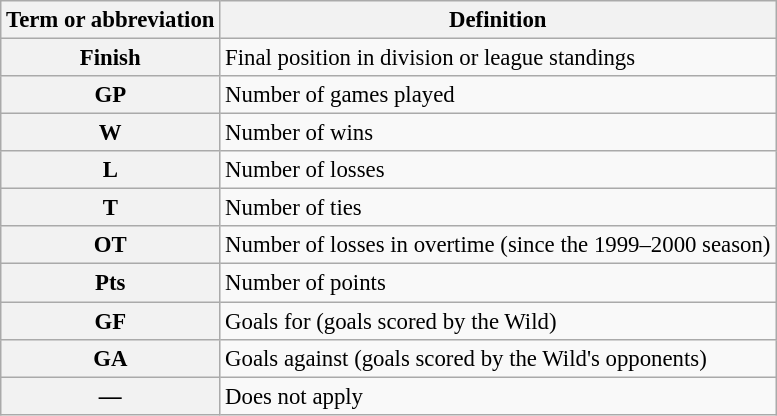<table class="wikitable" style="font-size:95%">
<tr>
<th scope="col">Term or abbreviation</th>
<th scope="col">Definition</th>
</tr>
<tr>
<th scope="row">Finish</th>
<td>Final position in division or league standings</td>
</tr>
<tr>
<th scope="row">GP</th>
<td>Number of games played</td>
</tr>
<tr>
<th scope="row">W</th>
<td>Number of wins</td>
</tr>
<tr>
<th scope="row">L</th>
<td>Number of losses</td>
</tr>
<tr>
<th scope="row">T</th>
<td>Number of ties</td>
</tr>
<tr>
<th scope="row">OT</th>
<td>Number of losses in overtime (since the 1999–2000 season)</td>
</tr>
<tr>
<th scope="row">Pts</th>
<td>Number of points</td>
</tr>
<tr>
<th scope="row">GF</th>
<td>Goals for (goals scored by the Wild)</td>
</tr>
<tr>
<th scope="row">GA</th>
<td>Goals against (goals scored by the Wild's opponents)</td>
</tr>
<tr>
<th scope="row">—</th>
<td>Does not apply</td>
</tr>
</table>
